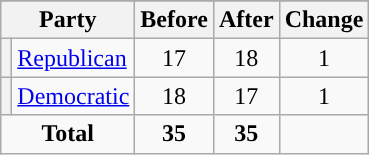<table class="wikitable" style="text-align:center;">
<tr>
</tr>
<tr>
<th colspan=2>Party</th>
<th>Before</th>
<th>After</th>
<th>Change</th>
</tr>
<tr>
<th style="background-color:"></th>
<td style="text-align:left;"><a href='#'>Republican</a></td>
<td>17</td>
<td>18</td>
<td> 1</td>
</tr>
<tr>
<th style="background-color:"></th>
<td style="text-align:left;"><a href='#'>Democratic</a></td>
<td>18</td>
<td>17</td>
<td> 1</td>
</tr>
<tr>
<td colspan=2><strong>Total</strong></td>
<td><strong>35</strong></td>
<td><strong>35</strong></td>
<td></td>
</tr>
</table>
